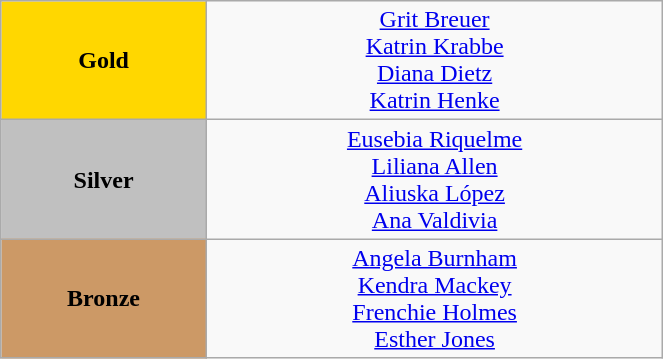<table class="wikitable" style="text-align:center; " width="35%">
<tr>
<td bgcolor="gold"><strong>Gold</strong></td>
<td><a href='#'>Grit Breuer</a><br><a href='#'>Katrin Krabbe</a><br><a href='#'>Diana Dietz</a><br><a href='#'>Katrin Henke</a><br>  <small><em></em></small></td>
</tr>
<tr>
<td bgcolor="silver"><strong>Silver</strong></td>
<td><a href='#'>Eusebia Riquelme</a><br><a href='#'>Liliana Allen</a><br><a href='#'>Aliuska López</a><br><a href='#'>Ana Valdivia</a><br>  <small><em></em></small></td>
</tr>
<tr>
<td bgcolor="CC9966"><strong>Bronze</strong></td>
<td><a href='#'>Angela Burnham</a><br><a href='#'>Kendra Mackey</a><br><a href='#'>Frenchie Holmes</a><br><a href='#'>Esther Jones</a><br>  <small><em></em></small></td>
</tr>
</table>
